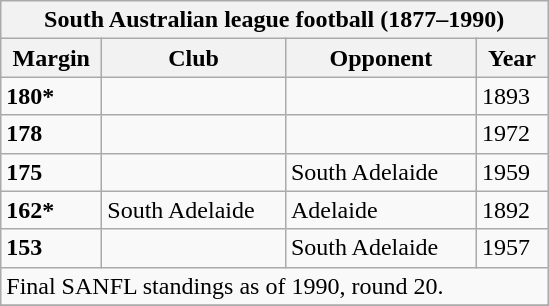<table class="wikitable">
<tr>
<th colspan=34>South Australian league football (1877–1990)</th>
</tr>
<tr>
<th style="width:60px;">Margin</th>
<th style="width:115px;">Club</th>
<th style="width:120px;">Opponent</th>
<th style="width:40px;">Year</th>
</tr>
<tr>
<td><strong>180*</strong></td>
<td></td>
<td></td>
<td>1893</td>
</tr>
<tr>
<td><strong>178</strong></td>
<td></td>
<td></td>
<td>1972</td>
</tr>
<tr>
<td><strong>175</strong></td>
<td></td>
<td>South Adelaide</td>
<td>1959</td>
</tr>
<tr>
<td><strong>162*</strong></td>
<td>South Adelaide</td>
<td>Adelaide</td>
<td>1892</td>
</tr>
<tr>
<td><strong>153</strong></td>
<td></td>
<td>South Adelaide</td>
<td>1957</td>
</tr>
<tr>
<td colspan="4">Final SANFL standings as of 1990, round 20.</td>
</tr>
<tr>
</tr>
</table>
